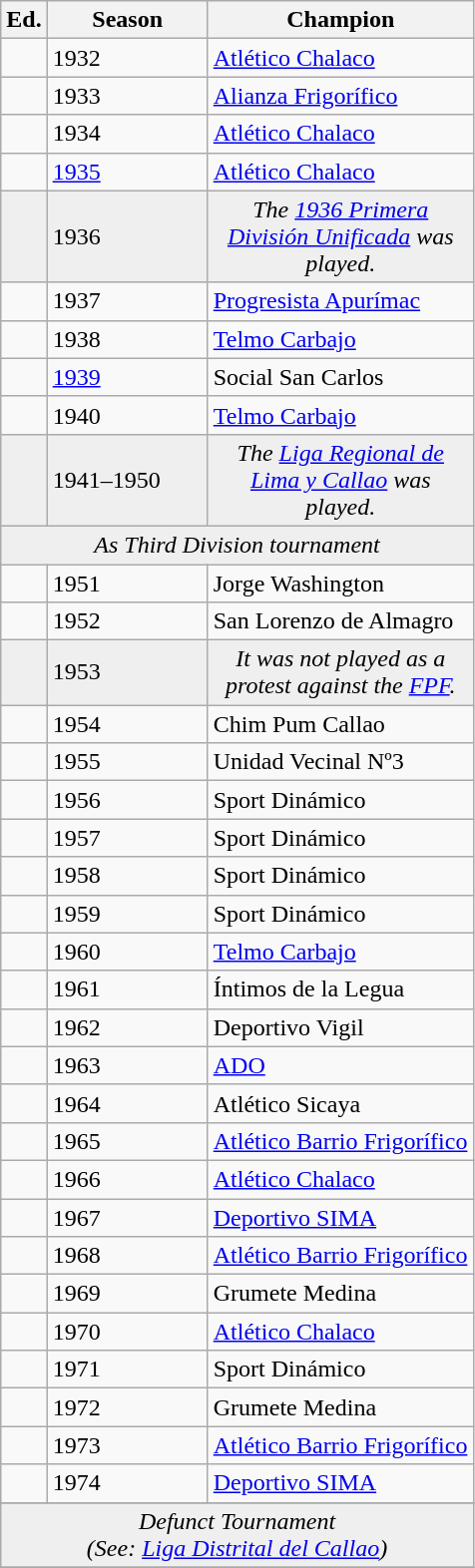<table class="wikitable sortable">
<tr>
<th width=px>Ed.</th>
<th width="100">Season</th>
<th width="170">Champion</th>
</tr>
<tr>
<td></td>
<td>1932</td>
<td><a href='#'>Atlético Chalaco</a></td>
</tr>
<tr>
<td></td>
<td>1933</td>
<td><a href='#'>Alianza Frigorífico</a></td>
</tr>
<tr>
<td></td>
<td>1934</td>
<td><a href='#'>Atlético Chalaco</a></td>
</tr>
<tr>
<td></td>
<td><a href='#'>1935</a></td>
<td><a href='#'>Atlético Chalaco</a></td>
</tr>
<tr bgcolor=#efefef>
<td></td>
<td>1936</td>
<td colspan="1" align=center><em>The <a href='#'>1936 Primera División Unificada</a> was played.</em></td>
</tr>
<tr>
<td></td>
<td>1937</td>
<td><a href='#'>Progresista Apurímac</a></td>
</tr>
<tr>
<td></td>
<td>1938</td>
<td><a href='#'>Telmo Carbajo</a></td>
</tr>
<tr>
<td></td>
<td><a href='#'>1939</a></td>
<td>Social San Carlos</td>
</tr>
<tr>
<td></td>
<td>1940</td>
<td><a href='#'>Telmo Carbajo</a></td>
</tr>
<tr bgcolor=#efefef>
<td></td>
<td>1941–1950</td>
<td colspan="2" align=center><em>The <a href='#'>Liga Regional de Lima y Callao</a> was played.</em></td>
</tr>
<tr bgcolor=#efefef>
<td colspan="4" align=center><em>As Third Division tournament</em></td>
</tr>
<tr>
<td></td>
<td>1951</td>
<td>Jorge Washington</td>
</tr>
<tr>
<td></td>
<td>1952</td>
<td>San Lorenzo de Almagro</td>
</tr>
<tr bgcolor=#efefef>
<td></td>
<td>1953</td>
<td colspan="2" align=center><em>It was not played as a protest against the <a href='#'>FPF</a>.</em></td>
</tr>
<tr>
<td></td>
<td>1954</td>
<td>Chim Pum Callao</td>
</tr>
<tr>
<td></td>
<td>1955</td>
<td>Unidad Vecinal Nº3</td>
</tr>
<tr>
<td></td>
<td>1956</td>
<td>Sport Dinámico</td>
</tr>
<tr>
<td></td>
<td>1957</td>
<td>Sport Dinámico</td>
</tr>
<tr>
<td></td>
<td>1958</td>
<td>Sport Dinámico</td>
</tr>
<tr>
<td></td>
<td>1959</td>
<td>Sport Dinámico</td>
</tr>
<tr>
<td></td>
<td>1960</td>
<td><a href='#'>Telmo Carbajo</a></td>
</tr>
<tr>
<td></td>
<td>1961</td>
<td>Íntimos de la Legua</td>
</tr>
<tr>
<td></td>
<td>1962</td>
<td>Deportivo Vigil</td>
</tr>
<tr>
<td></td>
<td>1963</td>
<td><a href='#'>ADO</a></td>
</tr>
<tr>
<td></td>
<td>1964</td>
<td>Atlético Sicaya</td>
</tr>
<tr>
<td></td>
<td>1965</td>
<td><a href='#'>Atlético Barrio Frigorífico</a></td>
</tr>
<tr>
<td></td>
<td>1966</td>
<td><a href='#'>Atlético Chalaco</a></td>
</tr>
<tr>
<td></td>
<td>1967</td>
<td><a href='#'>Deportivo SIMA</a></td>
</tr>
<tr>
<td></td>
<td>1968</td>
<td><a href='#'>Atlético Barrio Frigorífico</a></td>
</tr>
<tr>
<td></td>
<td>1969</td>
<td>Grumete Medina</td>
</tr>
<tr>
<td></td>
<td>1970</td>
<td><a href='#'>Atlético Chalaco</a></td>
</tr>
<tr>
<td></td>
<td>1971</td>
<td>Sport Dinámico</td>
</tr>
<tr>
<td></td>
<td>1972</td>
<td>Grumete Medina</td>
</tr>
<tr>
<td></td>
<td>1973</td>
<td><a href='#'>Atlético Barrio Frigorífico</a></td>
</tr>
<tr>
<td></td>
<td>1974</td>
<td><a href='#'>Deportivo SIMA</a></td>
</tr>
<tr>
</tr>
<tr bgcolor=#efefef>
<td colspan="4" style="text-align:center;"><em>Defunct Tournament</em><br><em>(See: <a href='#'>Liga Distrital del Callao</a>)</em></td>
</tr>
<tr>
</tr>
</table>
